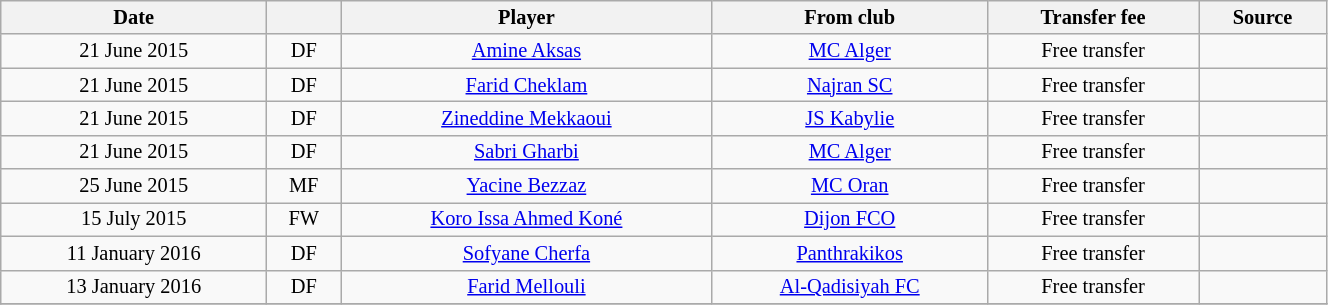<table class="wikitable sortable" style="width:70%; text-align:center; font-size:85%; text-align:centre;">
<tr>
<th>Date</th>
<th></th>
<th>Player</th>
<th>From club</th>
<th>Transfer fee</th>
<th>Source</th>
</tr>
<tr>
<td>21 June 2015</td>
<td>DF</td>
<td> <a href='#'>Amine Aksas</a></td>
<td><a href='#'>MC Alger</a></td>
<td>Free transfer</td>
<td></td>
</tr>
<tr>
<td>21 June 2015</td>
<td>DF</td>
<td> <a href='#'>Farid Cheklam</a></td>
<td> <a href='#'>Najran SC</a></td>
<td>Free transfer</td>
<td></td>
</tr>
<tr>
<td>21 June 2015</td>
<td>DF</td>
<td> <a href='#'>Zineddine Mekkaoui</a></td>
<td><a href='#'>JS Kabylie</a></td>
<td>Free transfer</td>
<td></td>
</tr>
<tr>
<td>21 June 2015</td>
<td>DF</td>
<td> <a href='#'>Sabri Gharbi</a></td>
<td><a href='#'>MC Alger</a></td>
<td>Free transfer</td>
<td></td>
</tr>
<tr>
<td>25 June 2015</td>
<td>MF</td>
<td> <a href='#'>Yacine Bezzaz</a></td>
<td><a href='#'>MC Oran</a></td>
<td>Free transfer</td>
<td></td>
</tr>
<tr>
<td>15 July 2015</td>
<td>FW</td>
<td> <a href='#'>Koro Issa Ahmed Koné</a></td>
<td> <a href='#'>Dijon FCO</a></td>
<td>Free transfer</td>
<td></td>
</tr>
<tr>
<td>11 January 2016</td>
<td>DF</td>
<td> <a href='#'>Sofyane Cherfa</a></td>
<td> <a href='#'>Panthrakikos</a></td>
<td>Free transfer</td>
<td></td>
</tr>
<tr>
<td>13 January 2016</td>
<td>DF</td>
<td> <a href='#'>Farid Mellouli</a></td>
<td> <a href='#'>Al-Qadisiyah FC</a></td>
<td>Free transfer</td>
<td></td>
</tr>
<tr>
</tr>
</table>
